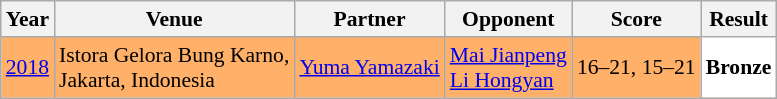<table class="sortable wikitable" style="font-size: 90%;">
<tr>
<th>Year</th>
<th>Venue</th>
<th>Partner</th>
<th>Opponent</th>
<th>Score</th>
<th>Result</th>
</tr>
<tr style="background:#FFB069">
<td align="center"><a href='#'>2018</a></td>
<td align="left">Istora Gelora Bung Karno,<br>Jakarta, Indonesia</td>
<td align="left"> <a href='#'>Yuma Yamazaki</a></td>
<td align="left"> <a href='#'>Mai Jianpeng</a><br> <a href='#'>Li Hongyan</a></td>
<td align="left">16–21, 15–21</td>
<td style="text-align:left; background:white"> <strong>Bronze</strong></td>
</tr>
</table>
